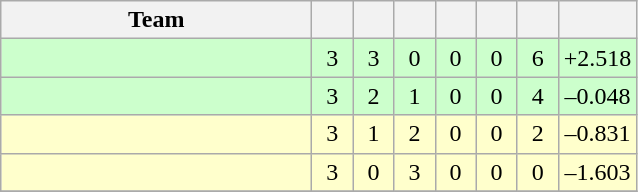<table class="wikitable" style="text-align:center">
<tr>
<th width=200>Team</th>
<th width=20></th>
<th width=20></th>
<th width=20></th>
<th width=20></th>
<th width=20></th>
<th width=20></th>
<th width=45></th>
</tr>
<tr style="background:#cfc;">
<td align="left"></td>
<td>3</td>
<td>3</td>
<td>0</td>
<td>0</td>
<td>0</td>
<td>6</td>
<td>+2.518</td>
</tr>
<tr style="background:#cfc;">
<td align="left"></td>
<td>3</td>
<td>2</td>
<td>1</td>
<td>0</td>
<td>0</td>
<td>4</td>
<td>–0.048</td>
</tr>
<tr style="background:#ffc;">
<td align="left"></td>
<td>3</td>
<td>1</td>
<td>2</td>
<td>0</td>
<td>0</td>
<td>2</td>
<td>–0.831</td>
</tr>
<tr style="background:#ffc;">
<td align="left"></td>
<td>3</td>
<td>0</td>
<td>3</td>
<td>0</td>
<td>0</td>
<td>0</td>
<td>–1.603</td>
</tr>
<tr>
</tr>
</table>
